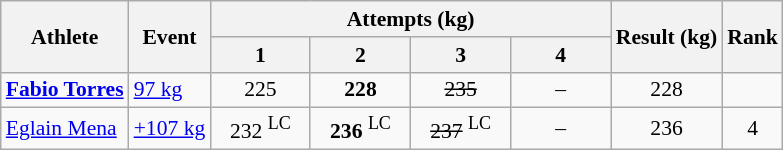<table class=wikitable style="font-size:90%">
<tr>
<th rowspan=2>Athlete</th>
<th rowspan=2>Event</th>
<th colspan=4>Attempts (kg)</th>
<th rowspan=2>Result (kg)</th>
<th rowspan=2>Rank</th>
</tr>
<tr>
<th width="60">1</th>
<th width="60">2</th>
<th width="60">3</th>
<th width="60">4</th>
</tr>
<tr style="text-align:center">
<td style="text-align:left"><strong><a href='#'>Fabio Torres</a></strong></td>
<td style="text-align:left"><a href='#'>97 kg</a></td>
<td>225</td>
<td><strong>228</strong></td>
<td><s>235</s></td>
<td>–</td>
<td>228</td>
<td></td>
</tr>
<tr style="text-align:center">
<td style="text-align:left"><a href='#'>Eglain Mena</a></td>
<td style="text-align:left"><a href='#'>+107 kg</a></td>
<td>232 <sup>LC</sup></td>
<td><strong>236</strong> <sup>LC</sup></td>
<td><s>237</s> <sup>LC</sup></td>
<td>–</td>
<td>236</td>
<td>4</td>
</tr>
</table>
